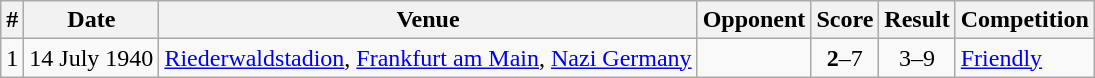<table class="wikitable">
<tr>
<th>#</th>
<th>Date</th>
<th>Venue</th>
<th>Opponent</th>
<th>Score</th>
<th>Result</th>
<th>Competition</th>
</tr>
<tr>
<td>1</td>
<td>14 July 1940</td>
<td><a href='#'>Riederwaldstadion</a>, <a href='#'>Frankfurt am Main</a>, <a href='#'>Nazi Germany</a></td>
<td></td>
<td align="center"><strong>2</strong>–7</td>
<td align="center">3–9</td>
<td><a href='#'>Friendly</a></td>
</tr>
</table>
